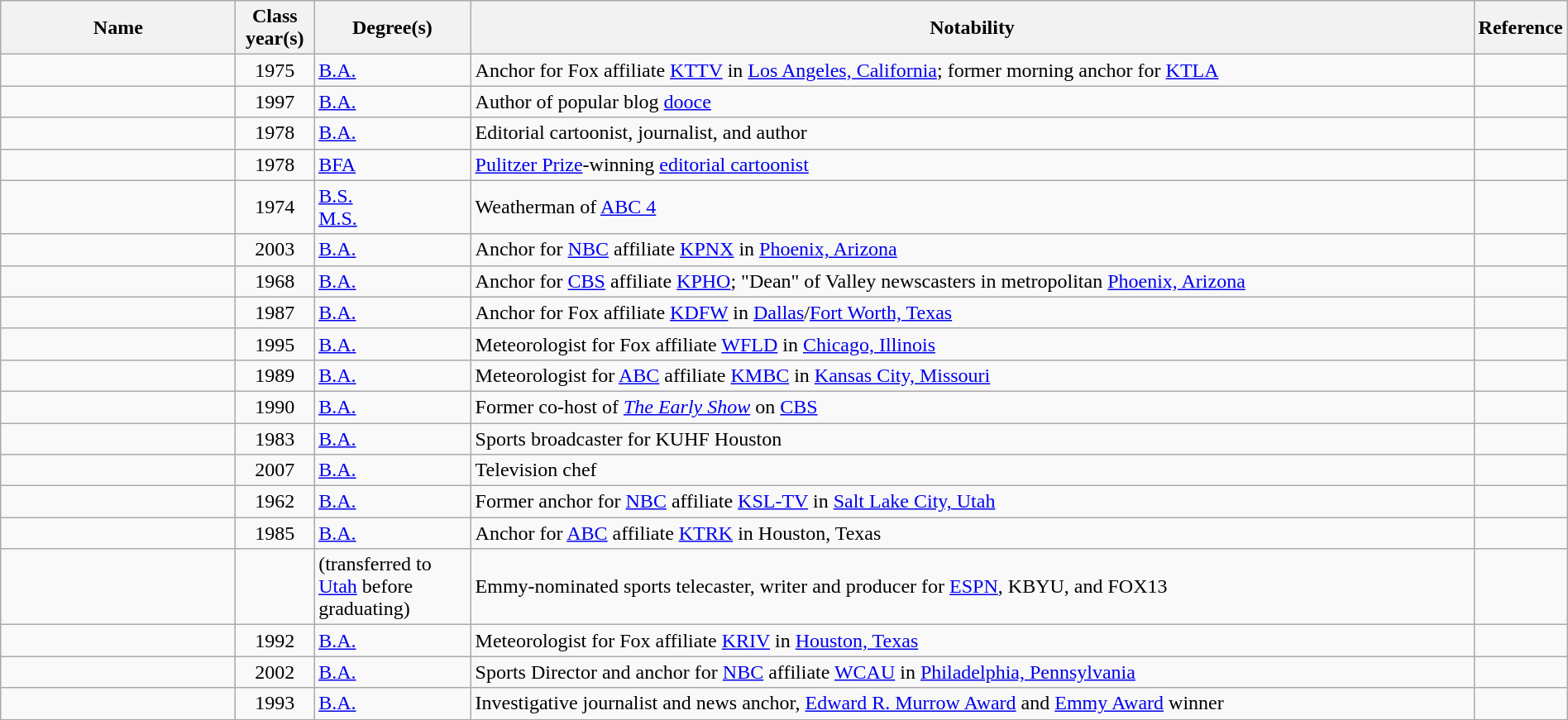<table class="wikitable sortable" style="width:100%">
<tr>
<th style="width:15%;">Name</th>
<th style="width:5%;">Class year(s)</th>
<th style="width:10%;">Degree(s)</th>
<th style="width:*;" class="unsortable">Notability</th>
<th style="width:5%;" class="unsortable">Reference</th>
</tr>
<tr>
<td></td>
<td style="text-align:center;">1975</td>
<td><a href='#'>B.A.</a></td>
<td>Anchor for Fox affiliate <a href='#'>KTTV</a> in <a href='#'>Los Angeles, California</a>; former morning anchor for <a href='#'>KTLA</a></td>
<td style="text-align:center;"></td>
</tr>
<tr>
<td></td>
<td style="text-align:center;">1997</td>
<td><a href='#'>B.A.</a></td>
<td>Author of popular blog <a href='#'>dooce</a></td>
<td style="text-align:center;"></td>
</tr>
<tr>
<td></td>
<td style="text-align:center;">1978</td>
<td><a href='#'>B.A.</a></td>
<td>Editorial cartoonist, journalist, and author</td>
<td style="text-align:center;"></td>
</tr>
<tr>
<td></td>
<td style="text-align:center;">1978</td>
<td><a href='#'>BFA</a></td>
<td><a href='#'>Pulitzer Prize</a>-winning <a href='#'>editorial cartoonist</a></td>
<td style="text-align:center;"></td>
</tr>
<tr>
<td></td>
<td style="text-align:center;">1974</td>
<td><a href='#'>B.S.</a><br><a href='#'>M.S.</a></td>
<td>Weatherman of <a href='#'>ABC 4</a></td>
<td style="text-align:center;"></td>
</tr>
<tr>
<td></td>
<td style="text-align:center;">2003</td>
<td><a href='#'>B.A.</a></td>
<td>Anchor for <a href='#'>NBC</a> affiliate <a href='#'>KPNX</a> in <a href='#'>Phoenix, Arizona</a></td>
<td style="text-align:center;"></td>
</tr>
<tr>
<td></td>
<td style="text-align:center;">1968</td>
<td><a href='#'>B.A.</a></td>
<td>Anchor for <a href='#'>CBS</a> affiliate <a href='#'>KPHO</a>; "Dean" of Valley newscasters in metropolitan <a href='#'>Phoenix, Arizona</a></td>
<td style="text-align:center;"></td>
</tr>
<tr>
<td></td>
<td style="text-align:center;">1987</td>
<td><a href='#'>B.A.</a></td>
<td>Anchor for Fox affiliate <a href='#'>KDFW</a> in <a href='#'>Dallas</a>/<a href='#'>Fort Worth, Texas</a></td>
<td style="text-align:center;"></td>
</tr>
<tr>
<td></td>
<td style="text-align:center;">1995</td>
<td><a href='#'>B.A.</a></td>
<td>Meteorologist for Fox affiliate <a href='#'>WFLD</a> in <a href='#'>Chicago, Illinois</a></td>
<td style="text-align:center;"></td>
</tr>
<tr>
<td></td>
<td style="text-align:center;">1989</td>
<td><a href='#'>B.A.</a></td>
<td>Meteorologist for <a href='#'>ABC</a> affiliate <a href='#'>KMBC</a> in <a href='#'>Kansas City, Missouri</a></td>
<td style="text-align:center;"></td>
</tr>
<tr>
<td></td>
<td style="text-align:center;">1990</td>
<td><a href='#'>B.A.</a></td>
<td>Former co-host of <em><a href='#'>The Early Show</a></em> on <a href='#'>CBS</a></td>
<td style="text-align:center;"></td>
</tr>
<tr>
<td></td>
<td style="text-align:center;">1983</td>
<td><a href='#'>B.A.</a></td>
<td>Sports broadcaster for KUHF Houston</td>
<td style="text-align:center;"></td>
</tr>
<tr>
<td></td>
<td style="text-align:center;">2007</td>
<td><a href='#'>B.A.</a></td>
<td>Television chef</td>
<td style="text-align:center;"></td>
</tr>
<tr>
<td></td>
<td style="text-align:center;">1962</td>
<td><a href='#'>B.A.</a></td>
<td>Former anchor for <a href='#'>NBC</a> affiliate <a href='#'>KSL-TV</a> in <a href='#'>Salt Lake City, Utah</a></td>
<td style="text-align:center;"></td>
</tr>
<tr>
<td></td>
<td style="text-align:center;">1985</td>
<td><a href='#'>B.A.</a></td>
<td>Anchor for <a href='#'>ABC</a> affiliate <a href='#'>KTRK</a> in Houston, Texas</td>
<td style="text-align:center;"></td>
</tr>
<tr>
<td></td>
<td></td>
<td>(transferred to <a href='#'>Utah</a> before graduating)</td>
<td>Emmy-nominated sports telecaster, writer and producer for <a href='#'>ESPN</a>, KBYU, and FOX13</td>
<td style="text-align:center;"></td>
</tr>
<tr>
<td></td>
<td style="text-align:center;">1992</td>
<td><a href='#'>B.A.</a></td>
<td>Meteorologist for Fox affiliate <a href='#'>KRIV</a> in <a href='#'>Houston, Texas</a></td>
<td style="text-align:center;"></td>
</tr>
<tr>
<td></td>
<td style="text-align:center;">2002</td>
<td><a href='#'>B.A.</a></td>
<td>Sports Director and anchor for <a href='#'>NBC</a> affiliate <a href='#'>WCAU</a> in <a href='#'>Philadelphia, Pennsylvania</a></td>
<td style="text-align:center;"></td>
</tr>
<tr>
<td></td>
<td style="text-align:center;">1993</td>
<td><a href='#'>B.A.</a></td>
<td>Investigative journalist and news anchor, <a href='#'>Edward R. Murrow Award</a> and <a href='#'>Emmy Award</a> winner</td>
<td style="text-align:center;"></td>
</tr>
<tr>
</tr>
</table>
